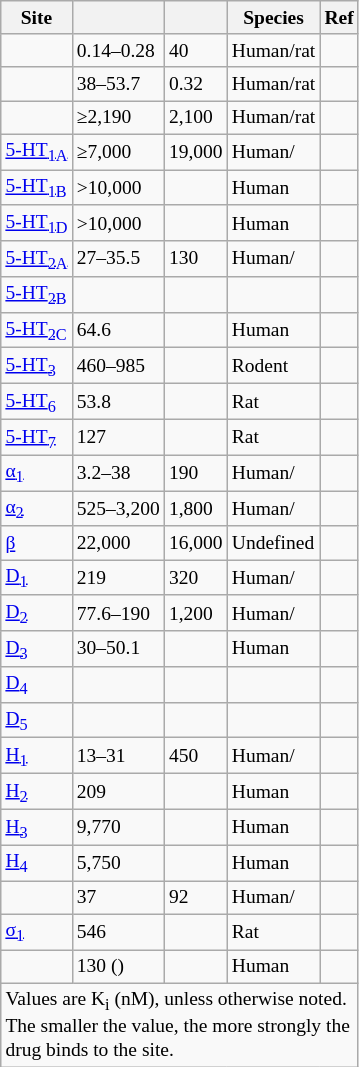<table class="wikitable floatright" style="font-size:small;">
<tr>
<th>Site</th>
<th></th>
<th></th>
<th>Species</th>
<th>Ref</th>
</tr>
<tr>
<td></td>
<td>0.14–0.28</td>
<td>40</td>
<td>Human/rat</td>
<td></td>
</tr>
<tr>
<td></td>
<td>38–53.7</td>
<td>0.32</td>
<td>Human/rat</td>
<td></td>
</tr>
<tr>
<td></td>
<td>≥2,190</td>
<td>2,100</td>
<td>Human/rat</td>
<td></td>
</tr>
<tr>
<td><a href='#'>5-HT<sub>1A</sub></a></td>
<td>≥7,000</td>
<td>19,000</td>
<td>Human/</td>
<td></td>
</tr>
<tr>
<td><a href='#'>5-HT<sub>1B</sub></a></td>
<td>>10,000</td>
<td></td>
<td>Human</td>
<td></td>
</tr>
<tr>
<td><a href='#'>5-HT<sub>1D</sub></a></td>
<td>>10,000</td>
<td></td>
<td>Human</td>
<td></td>
</tr>
<tr>
<td><a href='#'>5-HT<sub>2A</sub></a></td>
<td>27–35.5</td>
<td>130</td>
<td>Human/</td>
<td></td>
</tr>
<tr>
<td><a href='#'>5-HT<sub>2B</sub></a></td>
<td></td>
<td></td>
<td></td>
<td></td>
</tr>
<tr>
<td><a href='#'>5-HT<sub>2C</sub></a></td>
<td>64.6</td>
<td></td>
<td>Human</td>
<td></td>
</tr>
<tr>
<td><a href='#'>5-HT<sub>3</sub></a></td>
<td>460–985</td>
<td></td>
<td>Rodent</td>
<td></td>
</tr>
<tr>
<td><a href='#'>5-HT<sub>6</sub></a></td>
<td>53.8</td>
<td></td>
<td>Rat</td>
<td></td>
</tr>
<tr>
<td><a href='#'>5-HT<sub>7</sub></a></td>
<td>127</td>
<td></td>
<td>Rat</td>
<td></td>
</tr>
<tr>
<td><a href='#'>α<sub>1</sub></a></td>
<td>3.2–38</td>
<td>190</td>
<td>Human/</td>
<td></td>
</tr>
<tr>
<td><a href='#'>α<sub>2</sub></a></td>
<td>525–3,200</td>
<td>1,800</td>
<td>Human/</td>
<td></td>
</tr>
<tr>
<td><a href='#'>β</a></td>
<td>22,000</td>
<td>16,000</td>
<td>Undefined</td>
<td></td>
</tr>
<tr>
<td><a href='#'>D<sub>1</sub></a></td>
<td>219</td>
<td>320</td>
<td>Human/</td>
<td></td>
</tr>
<tr>
<td><a href='#'>D<sub>2</sub></a></td>
<td>77.6–190</td>
<td>1,200</td>
<td>Human/</td>
<td></td>
</tr>
<tr>
<td><a href='#'>D<sub>3</sub></a></td>
<td>30–50.1</td>
<td></td>
<td>Human</td>
<td></td>
</tr>
<tr>
<td><a href='#'>D<sub>4</sub></a></td>
<td></td>
<td></td>
<td></td>
<td></td>
</tr>
<tr>
<td><a href='#'>D<sub>5</sub></a></td>
<td></td>
<td></td>
<td></td>
<td></td>
</tr>
<tr>
<td><a href='#'>H<sub>1</sub></a></td>
<td>13–31</td>
<td>450</td>
<td>Human/</td>
<td></td>
</tr>
<tr>
<td><a href='#'>H<sub>2</sub></a></td>
<td>209</td>
<td></td>
<td>Human</td>
<td></td>
</tr>
<tr>
<td><a href='#'>H<sub>3</sub></a></td>
<td>9,770</td>
<td></td>
<td>Human</td>
<td></td>
</tr>
<tr>
<td><a href='#'>H<sub>4</sub></a></td>
<td>5,750</td>
<td></td>
<td>Human</td>
<td></td>
</tr>
<tr>
<td></td>
<td>37</td>
<td>92</td>
<td>Human/</td>
<td></td>
</tr>
<tr>
<td><a href='#'>σ<sub>1</sub></a></td>
<td>546</td>
<td></td>
<td>Rat</td>
<td></td>
</tr>
<tr>
<td></td>
<td>130 ()</td>
<td></td>
<td>Human</td>
<td></td>
</tr>
<tr class="sortbottom">
<td colspan="5" style="width: 1px;">Values are K<sub>i</sub> (nM), unless otherwise noted. The smaller the value, the more strongly the drug binds to the site.</td>
</tr>
</table>
